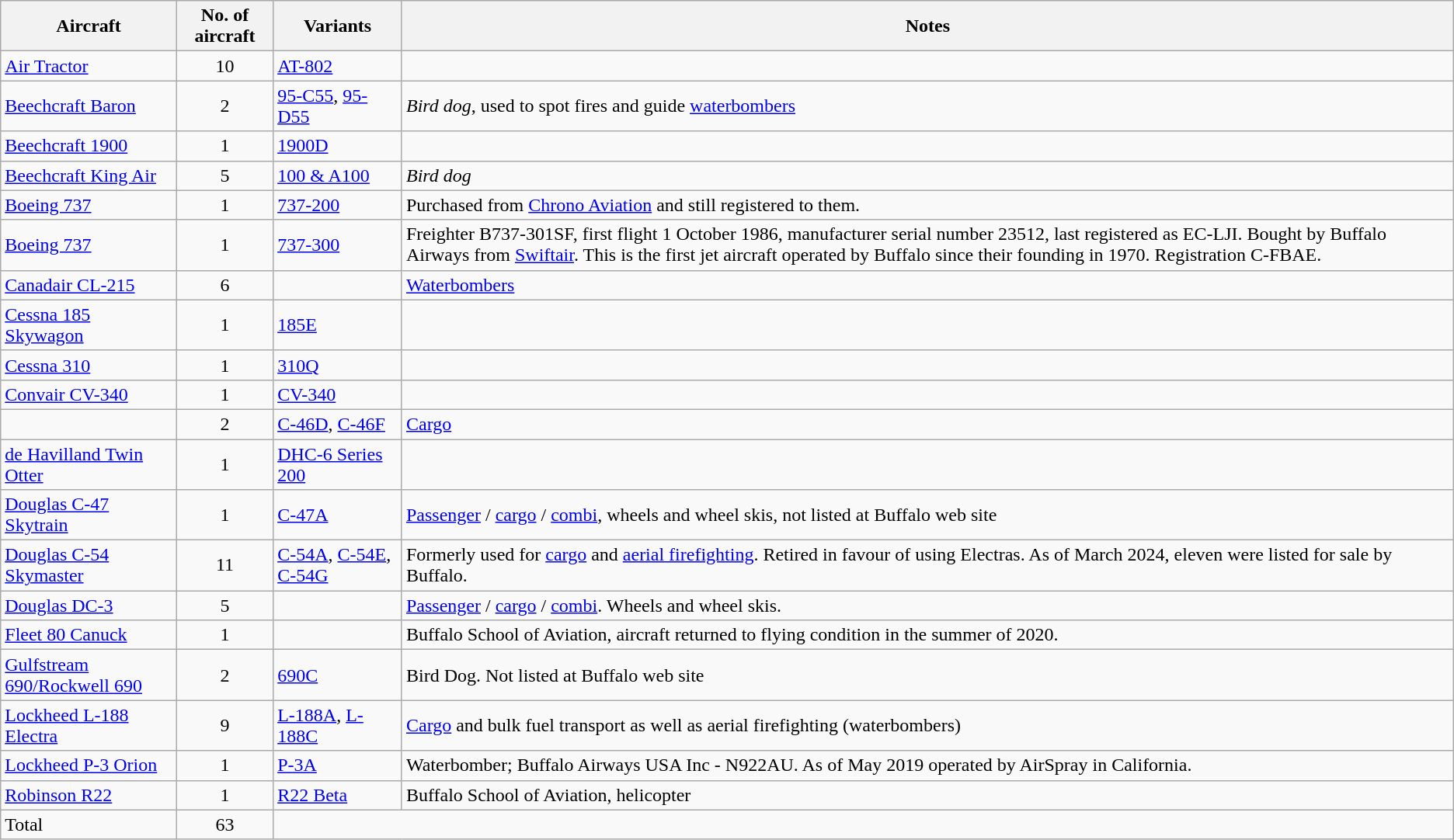<table class="wikitable" style="border-collapse:collapse;text-align:left">
<tr>
<th>Aircraft</th>
<th>No. of aircraft</th>
<th>Variants</th>
<th>Notes</th>
</tr>
<tr>
<td><a href='#'>Air Tractor</a></td>
<td align=center>10</td>
<td><a href='#'>AT-802</a></td>
<td></td>
</tr>
<tr>
<td><a href='#'>Beechcraft Baron</a></td>
<td align=center>2</td>
<td><a href='#'>95-C55</a>, <a href='#'>95-D55</a></td>
<td><em>Bird dog</em>, used to spot fires and guide <a href='#'>waterbombers</a></td>
</tr>
<tr>
<td><a href='#'>Beechcraft 1900</a></td>
<td align=center>1</td>
<td><a href='#'>1900D</a></td>
<td></td>
</tr>
<tr>
<td><a href='#'>Beechcraft King Air</a></td>
<td align=center>5</td>
<td><a href='#'>100 & A100</a></td>
<td><em>Bird dog</em></td>
</tr>
<tr>
<td><a href='#'>Boeing 737</a></td>
<td align="center">1</td>
<td><a href='#'>737-200</a></td>
<td>Purchased from <a href='#'>Chrono Aviation</a> and still registered to them.</td>
</tr>
<tr>
<td><a href='#'>Boeing 737</a></td>
<td align="center">1</td>
<td><a href='#'>737-300</a></td>
<td>Freighter B737-301SF, first flight 1 October 1986, manufacturer serial number 23512, last registered as EC-LJI. Bought by Buffalo Airways from <a href='#'>Swiftair</a>. This is the first jet aircraft operated by Buffalo since their founding in 1970. Registration C-FBAE.</td>
</tr>
<tr>
<td><a href='#'>Canadair CL-215</a></td>
<td align=center>6</td>
<td> </td>
<td><a href='#'>Waterbombers</a></td>
</tr>
<tr>
<td><a href='#'>Cessna 185 Skywagon</a></td>
<td align=center>1</td>
<td><a href='#'>185E</a></td>
<td></td>
</tr>
<tr>
<td><a href='#'>Cessna 310</a></td>
<td align=center>1</td>
<td><a href='#'>310Q</a></td>
<td></td>
</tr>
<tr>
<td><a href='#'>Convair CV-340</a></td>
<td align=center>1</td>
<td><a href='#'>CV-340</a></td>
<td></td>
</tr>
<tr>
<td></td>
<td align=center>2</td>
<td><a href='#'>C-46D</a>, <a href='#'>C-46F</a></td>
<td><a href='#'>Cargo</a></td>
</tr>
<tr>
<td><a href='#'>de Havilland Twin Otter</a></td>
<td align=center>1</td>
<td><a href='#'>DHC-6 Series 200</a></td>
<td></td>
</tr>
<tr>
<td><a href='#'>Douglas C-47 Skytrain</a></td>
<td align=center>1</td>
<td><a href='#'>C-47A</a></td>
<td><a href='#'>Passenger</a> / <a href='#'>cargo</a> / <a href='#'>combi</a>, wheels and wheel skis, not listed at Buffalo web site</td>
</tr>
<tr>
<td><a href='#'>Douglas C-54 Skymaster</a></td>
<td align=center>11</td>
<td><a href='#'>C-54A</a>, <a href='#'>C-54E</a>, <a href='#'>C-54G</a></td>
<td>Formerly used for <a href='#'>cargo</a> and <a href='#'>aerial firefighting</a>. Retired in favour of using Electras. As of March 2024, eleven were listed for sale by Buffalo.</td>
</tr>
<tr>
<td><a href='#'>Douglas DC-3</a></td>
<td align=center>5</td>
<td></td>
<td><a href='#'>Passenger</a> / <a href='#'>cargo</a> / <a href='#'>combi</a>. Wheels and wheel skis.</td>
</tr>
<tr>
<td><a href='#'>Fleet 80 Canuck</a></td>
<td align=center>1</td>
<td></td>
<td>Buffalo School of Aviation, aircraft returned to flying condition in the summer of 2020.</td>
</tr>
<tr>
<td><a href='#'>Gulfstream 690/Rockwell 690</a></td>
<td align=center>2</td>
<td><a href='#'>690C</a></td>
<td>Bird Dog. Not listed at Buffalo web site</td>
</tr>
<tr>
<td><a href='#'>Lockheed L-188 Electra</a></td>
<td align=center>9</td>
<td><a href='#'>L-188A</a>, <a href='#'>L-188C</a></td>
<td><a href='#'>Cargo</a> and bulk fuel transport as well as aerial firefighting (waterbombers)</td>
</tr>
<tr>
<td><a href='#'>Lockheed P-3 Orion</a></td>
<td align=center>1</td>
<td><a href='#'>P-3A</a></td>
<td Aerial firefighting>Waterbomber; Buffalo Airways USA Inc - N922AU. As of May 2019 operated by AirSpray in California.</td>
</tr>
<tr>
<td><a href='#'>Robinson R22</a></td>
<td align=center>1</td>
<td><a href='#'>R22 Beta</a></td>
<td>Buffalo School of Aviation, helicopter</td>
</tr>
<tr>
<td>Total</td>
<td align=center>63</td>
<td colspan="3"></td>
</tr>
</table>
